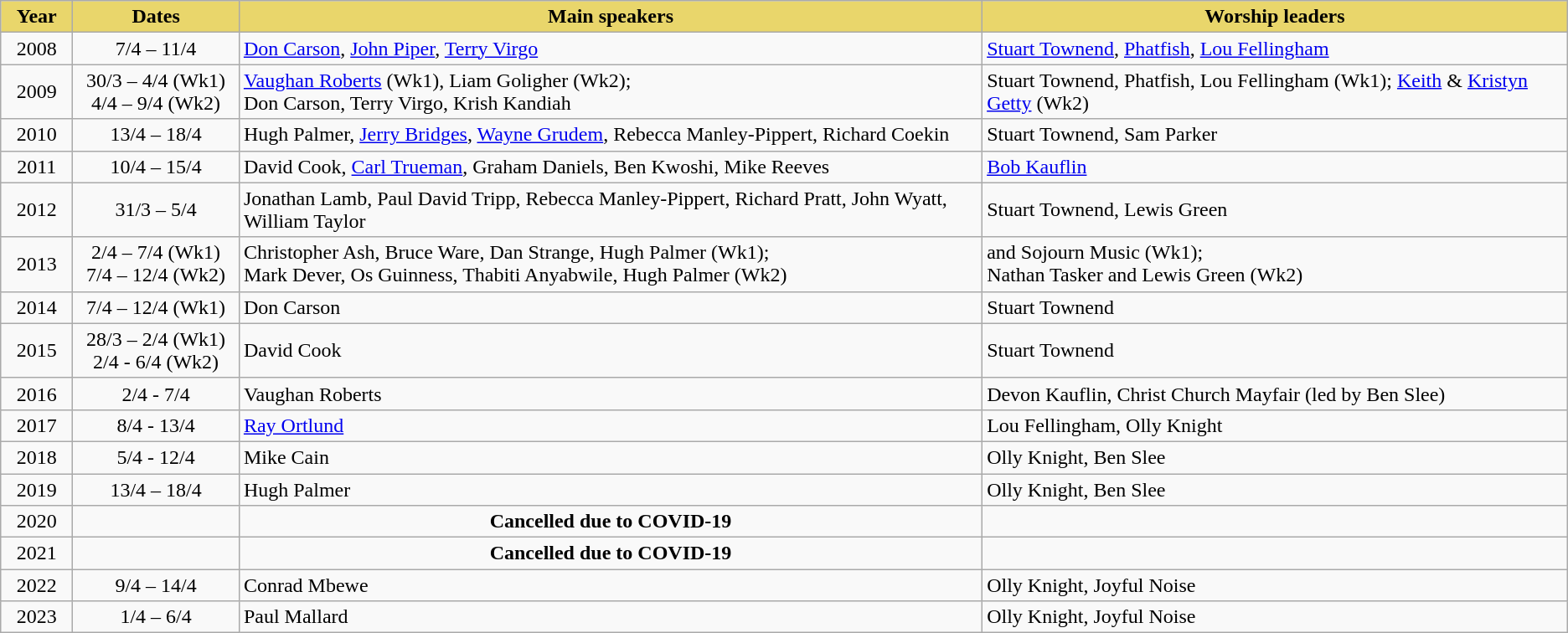<table class="wikitable">
<tr>
<td align="center" style="background:#e9d66b;" scope="col" width="50"><strong>Year</strong></td>
<td align="center" style="background:#e9d66b;" scope="col" width="125"><strong>Dates</strong></td>
<td align="center" style="background:#e9d66b;"><strong>Main speakers</strong></td>
<td align="center" style="background:#e9d66b;"><strong>Worship leaders</strong></td>
</tr>
<tr>
<td align="center">2008</td>
<td align="center">7/4 – 11/4</td>
<td><a href='#'>Don Carson</a>, <a href='#'>John Piper</a>, <a href='#'>Terry Virgo</a></td>
<td><a href='#'>Stuart Townend</a>, <a href='#'>Phatfish</a>, <a href='#'>Lou Fellingham</a></td>
</tr>
<tr>
<td align="center">2009</td>
<td align="center">30/3 – 4/4 (Wk1)<br>4/4 – 9/4 (Wk2)</td>
<td><a href='#'>Vaughan Roberts</a> (Wk1), Liam Goligher (Wk2);<br>Don Carson, Terry Virgo, Krish Kandiah</td>
<td>Stuart Townend, Phatfish, Lou Fellingham (Wk1); <a href='#'>Keith</a> & <a href='#'>Kristyn Getty</a> (Wk2)</td>
</tr>
<tr>
<td align="center">2010</td>
<td align="center">13/4 – 18/4</td>
<td>Hugh Palmer, <a href='#'>Jerry Bridges</a>, <a href='#'>Wayne Grudem</a>, Rebecca Manley-Pippert, Richard Coekin</td>
<td>Stuart Townend, Sam Parker</td>
</tr>
<tr>
<td align="center">2011</td>
<td align="center">10/4 – 15/4</td>
<td>David Cook, <a href='#'>Carl Trueman</a>, Graham Daniels, Ben Kwoshi, Mike Reeves</td>
<td><a href='#'>Bob Kauflin</a></td>
</tr>
<tr>
<td align="center">2012</td>
<td align="center">31/3 – 5/4</td>
<td>Jonathan Lamb, Paul David Tripp, Rebecca Manley-Pippert, Richard Pratt, John Wyatt, William Taylor</td>
<td>Stuart Townend, Lewis Green</td>
</tr>
<tr>
<td align="center">2013</td>
<td align="center">2/4 – 7/4 (Wk1)<br>7/4 – 12/4 (Wk2)</td>
<td>Christopher Ash, Bruce Ware, Dan Strange, Hugh Palmer (Wk1); <br>Mark Dever, Os Guinness, Thabiti Anyabwile, Hugh Palmer (Wk2)</td>
<td> and Sojourn Music (Wk1);<br>Nathan Tasker and Lewis Green (Wk2)</td>
</tr>
<tr>
<td align="center">2014</td>
<td align="center">7/4 – 12/4 (Wk1)</td>
<td>Don Carson</td>
<td>Stuart Townend</td>
</tr>
<tr>
<td align="center">2015</td>
<td align="center">28/3 – 2/4 (Wk1)<br>2/4 - 6/4 (Wk2)</td>
<td>David Cook</td>
<td>Stuart Townend</td>
</tr>
<tr>
<td align="center">2016</td>
<td align="center">2/4 - 7/4</td>
<td>Vaughan Roberts</td>
<td>Devon Kauflin, Christ Church Mayfair (led by Ben Slee)</td>
</tr>
<tr>
<td align="center">2017</td>
<td align="center">8/4 - 13/4</td>
<td><a href='#'>Ray Ortlund</a></td>
<td>Lou Fellingham, Olly Knight</td>
</tr>
<tr>
<td align="center">2018</td>
<td align="center">5/4 - 12/4</td>
<td>Mike Cain</td>
<td>Olly Knight, Ben Slee</td>
</tr>
<tr>
<td align="center">2019</td>
<td align="center">13/4 – 18/4</td>
<td>Hugh Palmer</td>
<td>Olly Knight, Ben Slee</td>
</tr>
<tr>
<td align="center">2020</td>
<td></td>
<td align="center"><strong>Cancelled due to COVID-19</strong></td>
<td></td>
</tr>
<tr>
<td align="center">2021</td>
<td></td>
<td align="center"><strong>Cancelled due to COVID-19</strong></td>
<td></td>
</tr>
<tr>
<td align="center">2022</td>
<td align="center">9/4 – 14/4</td>
<td>Conrad Mbewe</td>
<td>Olly Knight, Joyful Noise</td>
</tr>
<tr>
<td align="center">2023</td>
<td align="center">1/4 – 6/4</td>
<td>Paul Mallard</td>
<td>Olly Knight, Joyful Noise</td>
</tr>
</table>
